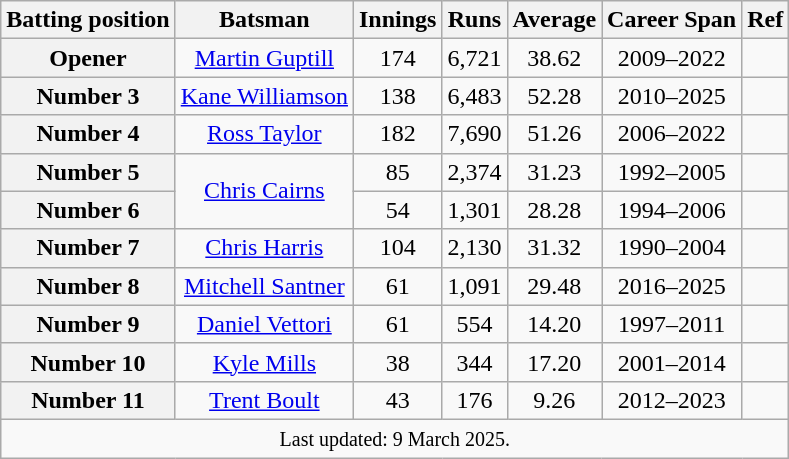<table class="wikitable sortable" style=text-align:center;>
<tr>
<th scope="col">Batting position</th>
<th scope="col">Batsman</th>
<th scope="col">Innings</th>
<th scope="col">Runs</th>
<th scope="col">Average</th>
<th scope="col">Career Span</th>
<th scope="col">Ref</th>
</tr>
<tr>
<th scope=row style=text-align:center;>Opener</th>
<td><a href='#'>Martin Guptill</a></td>
<td>174</td>
<td>6,721</td>
<td>38.62</td>
<td>2009–2022</td>
<td></td>
</tr>
<tr>
<th scope=row style=text-align:center;>Number 3</th>
<td><a href='#'>Kane Williamson</a></td>
<td>138</td>
<td>6,483</td>
<td>52.28</td>
<td>2010–2025</td>
<td></td>
</tr>
<tr>
<th scope=row style=text-align:center;>Number 4</th>
<td><a href='#'>Ross Taylor</a></td>
<td>182</td>
<td>7,690</td>
<td>51.26</td>
<td>2006–2022</td>
<td></td>
</tr>
<tr>
<th scope=row style=text-align:center;>Number 5</th>
<td rowspan=2><a href='#'>Chris Cairns</a></td>
<td>85</td>
<td>2,374</td>
<td>31.23</td>
<td>1992–2005</td>
<td></td>
</tr>
<tr>
<th scope=row style=text-align:center;>Number 6</th>
<td>54</td>
<td>1,301</td>
<td>28.28</td>
<td>1994–2006</td>
<td></td>
</tr>
<tr>
<th scope=row style=text-align:center;>Number 7</th>
<td><a href='#'>Chris Harris</a></td>
<td>104</td>
<td>2,130</td>
<td>31.32</td>
<td>1990–2004</td>
<td></td>
</tr>
<tr>
<th scope=row style=text-align:center;>Number 8</th>
<td><a href='#'>Mitchell Santner</a></td>
<td>61</td>
<td>1,091</td>
<td>29.48</td>
<td>2016–2025</td>
<td></td>
</tr>
<tr>
<th scope=row style=text-align:center;>Number 9</th>
<td><a href='#'>Daniel Vettori</a></td>
<td>61</td>
<td>554</td>
<td>14.20</td>
<td>1997–2011</td>
<td></td>
</tr>
<tr>
<th scope=row style=text-align:center;>Number 10</th>
<td><a href='#'>Kyle Mills</a></td>
<td>38</td>
<td>344</td>
<td>17.20</td>
<td>2001–2014</td>
<td></td>
</tr>
<tr>
<th scope=row style=text-align:center;>Number 11</th>
<td><a href='#'>Trent Boult</a></td>
<td>43</td>
<td>176</td>
<td>9.26</td>
<td>2012–2023</td>
<td></td>
</tr>
<tr>
<td colspan=7><small>Last updated: 9 March 2025. </small></td>
</tr>
</table>
